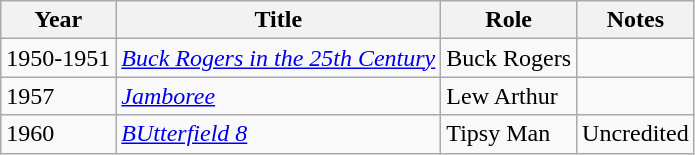<table class="wikitable">
<tr>
<th>Year</th>
<th>Title</th>
<th>Role</th>
<th>Notes</th>
</tr>
<tr>
<td>1950-1951</td>
<td><em><a href='#'>Buck Rogers in the 25th Century</a></em></td>
<td>Buck Rogers</td>
<td></td>
</tr>
<tr>
<td>1957</td>
<td><em><a href='#'>Jamboree</a></em></td>
<td>Lew Arthur</td>
<td></td>
</tr>
<tr>
<td>1960</td>
<td><em><a href='#'>BUtterfield 8</a></em></td>
<td>Tipsy Man</td>
<td>Uncredited</td>
</tr>
</table>
